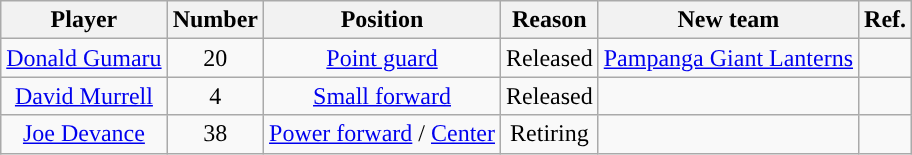<table class="wikitable sortable sortable">
<tr>
<th>Player</th>
<th>Number</th>
<th>Position</th>
<th>Reason</th>
<th>New team</th>
<th>Ref.</th>
</tr>
<tr style="text-align: center">
<td><a href='#'>Donald Gumaru</a></td>
<td>20</td>
<td><a href='#'>Point guard</a></td>
<td>Released</td>
<td><a href='#'>Pampanga Giant Lanterns</a> </td>
<td></td>
</tr>
<tr style="text-align: center">
<td><a href='#'>David Murrell</a></td>
<td>4</td>
<td><a href='#'>Small forward</a></td>
<td>Released</td>
<td></td>
<td></td>
</tr>
<tr style="text-align: center">
<td><a href='#'>Joe Devance</a></td>
<td>38</td>
<td><a href='#'>Power forward</a> / <a href='#'>Center</a></td>
<td>Retiring</td>
<td></td>
<td></td>
</tr>
</table>
